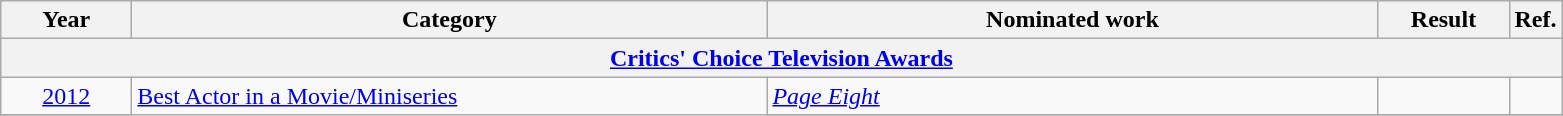<table class=wikitable>
<tr>
<th scope="col" style="width:5em;">Year</th>
<th scope="col" style="width:26em;">Category</th>
<th scope="col" style="width:25em;">Nominated work</th>
<th scope="col" style="width:5em;">Result</th>
<th>Ref.</th>
</tr>
<tr>
<th colspan=5><a href='#'>Critics' Choice Television Awards</a></th>
</tr>
<tr>
<td style="text-align:center;"><a href='#'>2012</a></td>
<td rowspan="2"><a href='#'>Best Actor in a Movie/Miniseries</a></td>
<td><em><a href='#'>Page Eight</a></em></td>
<td></td>
<td></td>
</tr>
<tr>
</tr>
</table>
